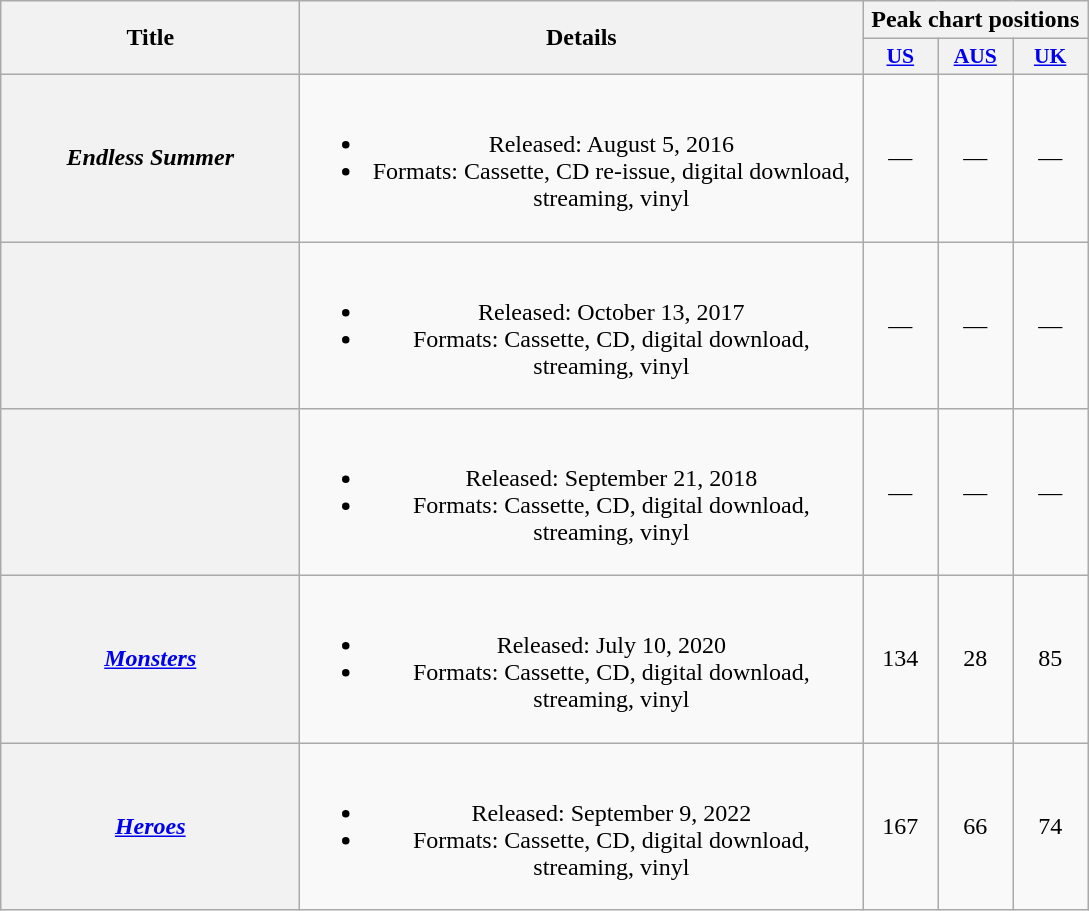<table class="wikitable plainrowheaders" style="text-align:center;">
<tr>
<th scope="col" rowspan="2" style="width:12em;">Title</th>
<th scope="col" rowspan="2" style="width:23em;">Details</th>
<th scope="col" colspan="3">Peak chart positions</th>
</tr>
<tr>
<th scope="col" style="width:3em;font-size:90%;"><a href='#'>US</a><br></th>
<th scope="col" style="width:3em;font-size:90%;"><a href='#'>AUS</a><br></th>
<th scope="col" style="width:3em;font-size:90%;"><a href='#'>UK</a><br></th>
</tr>
<tr>
<th scope="row"><em>Endless Summer</em></th>
<td><br><ul><li>Released: August 5, 2016</li><li>Formats: Cassette, CD re-issue, digital download, streaming, vinyl</li></ul></td>
<td>—</td>
<td>—</td>
<td>—</td>
</tr>
<tr>
<th scope="row"><em></em></th>
<td><br><ul><li>Released: October 13, 2017</li><li>Formats: Cassette, CD, digital download, streaming, vinyl</li></ul></td>
<td>—</td>
<td>—</td>
<td>—</td>
</tr>
<tr>
<th scope="row"><em></em></th>
<td><br><ul><li>Released: September 21, 2018</li><li>Formats: Cassette, CD, digital download, streaming, vinyl</li></ul></td>
<td>—</td>
<td>—</td>
<td>—</td>
</tr>
<tr>
<th scope="row"><em><a href='#'>Monsters</a></em></th>
<td><br><ul><li>Released: July 10, 2020</li><li>Formats: Cassette, CD, digital download, streaming, vinyl</li></ul></td>
<td>134</td>
<td>28</td>
<td>85</td>
</tr>
<tr>
<th scope="row"><em><a href='#'>Heroes</a></em></th>
<td><br><ul><li>Released: September 9, 2022</li><li>Formats: Cassette, CD, digital download, streaming, vinyl</li></ul></td>
<td>167</td>
<td>66</td>
<td>74</td>
</tr>
</table>
